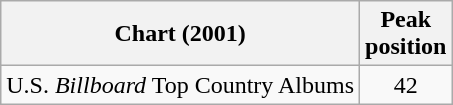<table class="wikitable">
<tr>
<th>Chart (2001)</th>
<th>Peak<br>position</th>
</tr>
<tr>
<td>U.S. <em>Billboard</em> Top Country Albums</td>
<td align="center">42</td>
</tr>
</table>
